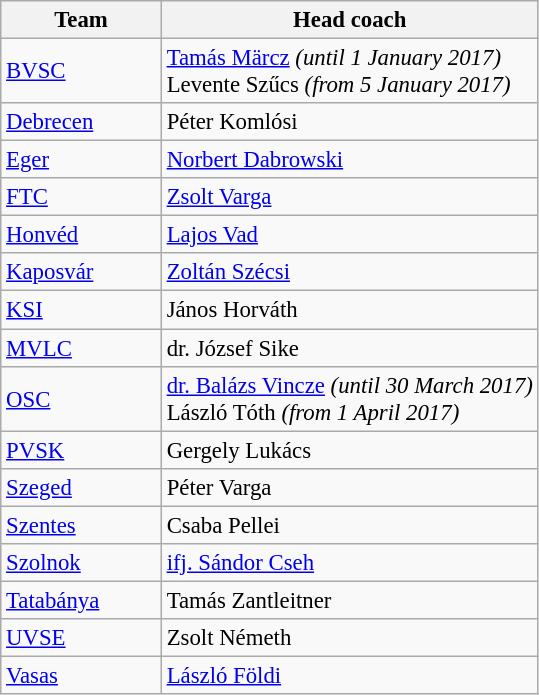<table class="wikitable" style="font-size:95%;">
<tr>
<th width=100>Team</th>
<th>Head coach</th>
</tr>
<tr>
<td> <a href='#'>BVSC</a></td>
<td> <a href='#'>Tamás Märcz</a> <em>(until 1 January 2017)</em><br> Levente Szűcs <em>(from 5 January 2017)</em></td>
</tr>
<tr>
<td> <a href='#'>Debrecen</a></td>
<td> Péter Komlósi</td>
</tr>
<tr>
<td> <a href='#'>Eger</a></td>
<td> <a href='#'>Norbert Dabrowski</a></td>
</tr>
<tr>
<td> <a href='#'>FTC</a></td>
<td> <a href='#'>Zsolt Varga</a></td>
</tr>
<tr>
<td> <a href='#'>Honvéd</a></td>
<td> <a href='#'>Lajos Vad</a></td>
</tr>
<tr>
<td> <a href='#'>Kaposvár</a></td>
<td> <a href='#'>Zoltán Szécsi</a></td>
</tr>
<tr>
<td> <a href='#'>KSI</a></td>
<td> János Horváth</td>
</tr>
<tr>
<td> <a href='#'>MVLC</a></td>
<td> dr. József Sike</td>
</tr>
<tr>
<td> <a href='#'>OSC</a></td>
<td> <a href='#'>dr. Balázs Vincze</a> <em>(until 30 March 2017)</em><br> László Tóth <em>(from 1 April 2017)</em></td>
</tr>
<tr>
<td> <a href='#'>PVSK</a></td>
<td> Gergely Lukács</td>
</tr>
<tr>
<td> <a href='#'>Szeged</a></td>
<td> Péter Varga</td>
</tr>
<tr>
<td> <a href='#'>Szentes</a></td>
<td> Csaba Pellei</td>
</tr>
<tr>
<td> <a href='#'>Szolnok</a></td>
<td> <a href='#'>ifj. Sándor Cseh</a></td>
</tr>
<tr>
<td> <a href='#'>Tatabánya</a></td>
<td> Tamás Zantleitner</td>
</tr>
<tr>
<td> <a href='#'>UVSE</a></td>
<td> Zsolt Németh</td>
</tr>
<tr>
<td> <a href='#'>Vasas</a></td>
<td> <a href='#'>László Földi</a></td>
</tr>
</table>
